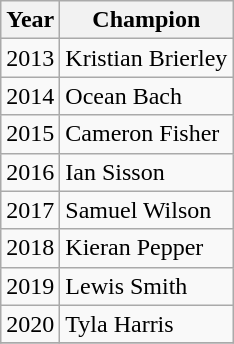<table class="wikitable">
<tr>
<th>Year</th>
<th>Champion</th>
</tr>
<tr>
<td>2013</td>
<td>Kristian Brierley</td>
</tr>
<tr>
<td>2014</td>
<td>Ocean Bach</td>
</tr>
<tr>
<td>2015</td>
<td>Cameron Fisher</td>
</tr>
<tr>
<td>2016</td>
<td>Ian Sisson</td>
</tr>
<tr>
<td>2017</td>
<td>Samuel Wilson</td>
</tr>
<tr>
<td>2018</td>
<td>Kieran Pepper</td>
</tr>
<tr>
<td>2019</td>
<td>Lewis Smith</td>
</tr>
<tr>
<td>2020</td>
<td>Tyla Harris</td>
</tr>
<tr>
</tr>
</table>
